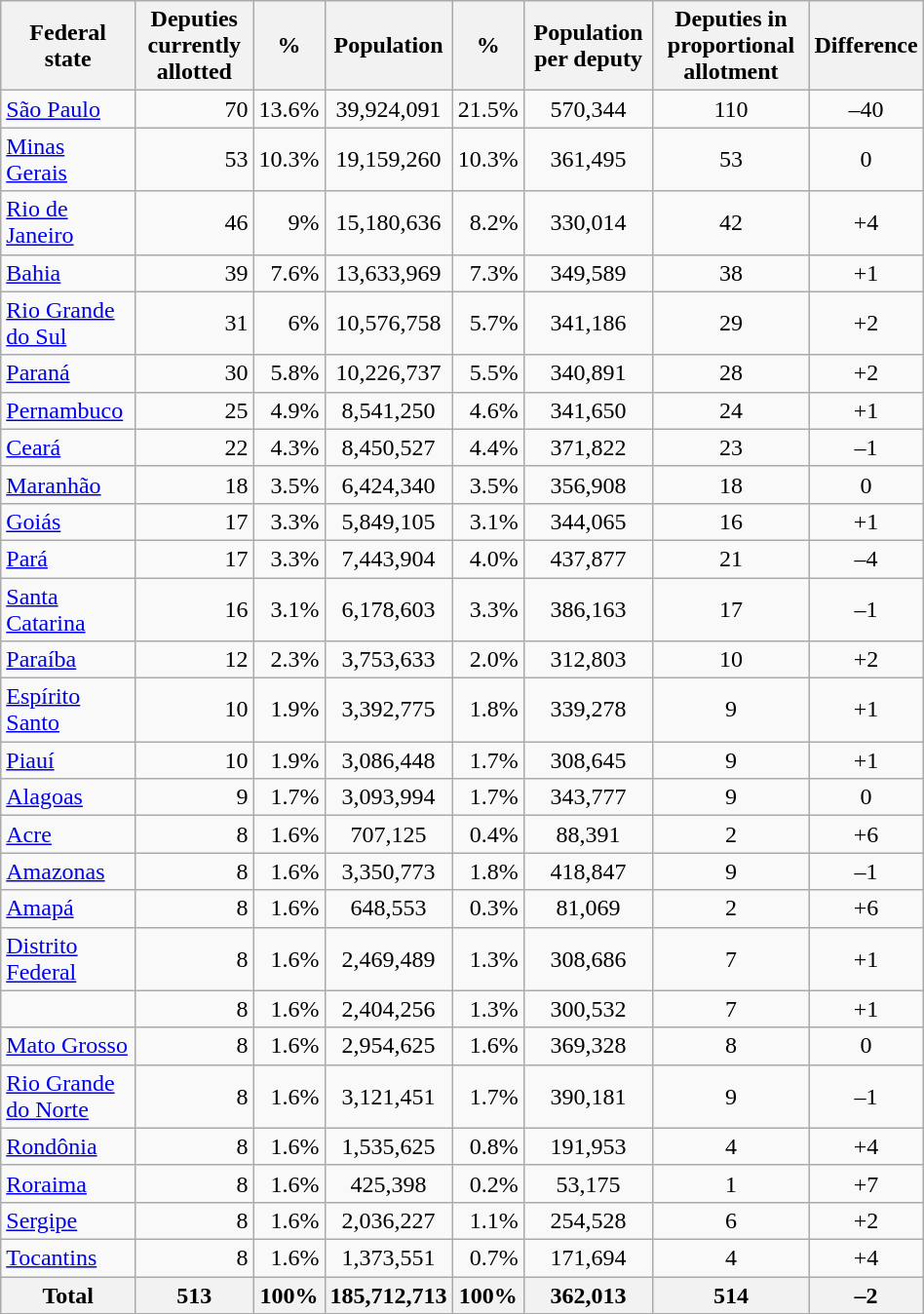<table class="wikitable sortable" width="50%">
<tr>
<th>Federal state</th>
<th>Deputies currently allotted</th>
<th>%</th>
<th>Population </th>
<th>%</th>
<th>Population per deputy</th>
<th>Deputies in proportional allotment</th>
<th>Difference </th>
</tr>
<tr>
<td><a href='#'>São Paulo</a></td>
<td align="right">70</td>
<td align="right">13.6%</td>
<td align="center">39,924,091</td>
<td align="right">21.5%</td>
<td align="center">570,344</td>
<td align="center">110</td>
<td align="center">–40</td>
</tr>
<tr>
<td><a href='#'>Minas Gerais</a></td>
<td align="right">53</td>
<td align="right">10.3%</td>
<td align="center">19,159,260</td>
<td align="right">10.3%</td>
<td align="center">361,495</td>
<td align="center">53</td>
<td align="center">0</td>
</tr>
<tr>
<td><a href='#'>Rio de Janeiro</a></td>
<td align="right">46</td>
<td align="right">9%</td>
<td align="center">15,180,636</td>
<td align="right">8.2%</td>
<td align="center">330,014</td>
<td align="center">42</td>
<td align="center">+4</td>
</tr>
<tr>
<td><a href='#'>Bahia</a></td>
<td align="right">39</td>
<td align="right">7.6%</td>
<td align="center">13,633,969</td>
<td align="right">7.3%</td>
<td align="center">349,589</td>
<td align="center">38</td>
<td align="center">+1</td>
</tr>
<tr>
<td><a href='#'>Rio Grande do Sul</a></td>
<td align="right">31</td>
<td align="right">6%</td>
<td align="center">10,576,758</td>
<td align="right">5.7%</td>
<td align="center">341,186</td>
<td align="center">29</td>
<td align="center">+2</td>
</tr>
<tr>
<td><a href='#'>Paraná</a></td>
<td align="right">30</td>
<td align="right">5.8%</td>
<td align="center">10,226,737</td>
<td align="right">5.5%</td>
<td align="center">340,891</td>
<td align="center">28</td>
<td align="center">+2</td>
</tr>
<tr>
<td><a href='#'>Pernambuco</a></td>
<td align="right">25</td>
<td align="right">4.9%</td>
<td align="center">8,541,250</td>
<td align="right">4.6%</td>
<td align="center">341,650</td>
<td align="center">24</td>
<td align="center">+1</td>
</tr>
<tr>
<td><a href='#'>Ceará</a></td>
<td align="right">22</td>
<td align="right">4.3%</td>
<td align="center">8,450,527</td>
<td align="right">4.4%</td>
<td align="center">371,822</td>
<td align="center">23</td>
<td align="center">–1</td>
</tr>
<tr>
<td><a href='#'>Maranhão</a></td>
<td align="right">18</td>
<td align="right">3.5%</td>
<td align="center">6,424,340</td>
<td align="right">3.5%</td>
<td align="center">356,908</td>
<td align="center">18</td>
<td align="center">0</td>
</tr>
<tr>
<td><a href='#'>Goiás</a></td>
<td align="right">17</td>
<td align="right">3.3%</td>
<td align="center">5,849,105</td>
<td align="right">3.1%</td>
<td align="center">344,065</td>
<td align="center">16</td>
<td align="center">+1</td>
</tr>
<tr>
<td><a href='#'>Pará</a></td>
<td align="right">17</td>
<td align="right">3.3%</td>
<td align="center">7,443,904</td>
<td align="right">4.0%</td>
<td align="center">437,877</td>
<td align="center">21</td>
<td align="center">–4</td>
</tr>
<tr>
<td><a href='#'>Santa Catarina</a></td>
<td align="right">16</td>
<td align="right">3.1%</td>
<td align="center">6,178,603</td>
<td align="right">3.3%</td>
<td align="center">386,163</td>
<td align="center">17</td>
<td align="center">–1</td>
</tr>
<tr>
<td><a href='#'>Paraíba</a></td>
<td align="right">12</td>
<td align="right">2.3%</td>
<td align="center">3,753,633</td>
<td align="right">2.0%</td>
<td align="center">312,803</td>
<td align="center">10</td>
<td align="center">+2</td>
</tr>
<tr>
<td><a href='#'>Espírito Santo</a></td>
<td align="right">10</td>
<td align="right">1.9%</td>
<td align="center">3,392,775</td>
<td align="right">1.8%</td>
<td align="center">339,278</td>
<td align="center">9</td>
<td align="center">+1</td>
</tr>
<tr>
<td><a href='#'>Piauí</a></td>
<td align="right">10</td>
<td align="right">1.9%</td>
<td align="center">3,086,448</td>
<td align="right">1.7%</td>
<td align="center">308,645</td>
<td align="center">9</td>
<td align="center">+1</td>
</tr>
<tr>
<td><a href='#'>Alagoas</a></td>
<td align="right">9</td>
<td align="right">1.7%</td>
<td align="center">3,093,994</td>
<td align="right">1.7%</td>
<td align="center">343,777</td>
<td align="center">9</td>
<td align="center">0</td>
</tr>
<tr>
<td><a href='#'>Acre</a></td>
<td align="right">8</td>
<td align="right">1.6%</td>
<td align="center">707,125</td>
<td align="right">0.4%</td>
<td align="center">88,391</td>
<td align="center">2</td>
<td align="center">+6</td>
</tr>
<tr>
<td><a href='#'>Amazonas</a></td>
<td align="right">8</td>
<td align="right">1.6%</td>
<td align="center">3,350,773</td>
<td align="right">1.8%</td>
<td align="center">418,847</td>
<td align="center">9</td>
<td align="center">–1</td>
</tr>
<tr>
<td><a href='#'>Amapá</a></td>
<td align="right">8</td>
<td align="right">1.6%</td>
<td align="center">648,553</td>
<td align="right">0.3%</td>
<td align="center">81,069</td>
<td align="center">2</td>
<td align="center">+6</td>
</tr>
<tr>
<td><a href='#'>Distrito Federal</a></td>
<td align="right">8</td>
<td align="right">1.6%</td>
<td align="center">2,469,489</td>
<td align="right">1.3%</td>
<td align="center">308,686</td>
<td align="center">7</td>
<td align="center">+1</td>
</tr>
<tr>
<td></td>
<td align="right">8</td>
<td align="right">1.6%</td>
<td align="center">2,404,256</td>
<td align="right">1.3%</td>
<td align="center">300,532</td>
<td align="center">7</td>
<td align="center">+1</td>
</tr>
<tr>
<td><a href='#'>Mato Grosso</a></td>
<td align="right">8</td>
<td align="right">1.6%</td>
<td align="center">2,954,625</td>
<td align="right">1.6%</td>
<td align="center">369,328</td>
<td align="center">8</td>
<td align="center">0</td>
</tr>
<tr>
<td><a href='#'>Rio Grande do Norte</a></td>
<td align="right">8</td>
<td align="right">1.6%</td>
<td align="center">3,121,451</td>
<td align="right">1.7%</td>
<td align="center">390,181</td>
<td align="center">9</td>
<td align="center">–1</td>
</tr>
<tr>
<td><a href='#'>Rondônia</a></td>
<td align="right">8</td>
<td align="right">1.6%</td>
<td align="center">1,535,625</td>
<td align="right">0.8%</td>
<td align="center">191,953</td>
<td align="center">4</td>
<td align="center">+4</td>
</tr>
<tr>
<td><a href='#'>Roraima</a></td>
<td align="right">8</td>
<td align="right">1.6%</td>
<td align="center">425,398</td>
<td align="right">0.2%</td>
<td align="center">53,175</td>
<td align="center">1</td>
<td align="center">+7</td>
</tr>
<tr>
<td><a href='#'>Sergipe</a></td>
<td align="right">8</td>
<td align="right">1.6%</td>
<td align="center">2,036,227</td>
<td align="right">1.1%</td>
<td align="center">254,528</td>
<td align="center">6</td>
<td align="center">+2</td>
</tr>
<tr>
<td><a href='#'>Tocantins</a></td>
<td align="right">8</td>
<td align="right">1.6%</td>
<td align="center">1,373,551</td>
<td align="right">0.7%</td>
<td align="center">171,694</td>
<td align="center">4</td>
<td align="center">+4</td>
</tr>
<tr>
<th align="center"><strong>Total</strong></th>
<th align="right"><strong>513</strong></th>
<th align="right"><strong>100%</strong></th>
<th align="center"><strong>185,712,713</strong></th>
<th align="right"><strong>100%</strong></th>
<th align="center"><strong>362,013</strong></th>
<th align="center"><strong>514</strong></th>
<th align="center"><strong>–2</strong></th>
</tr>
</table>
